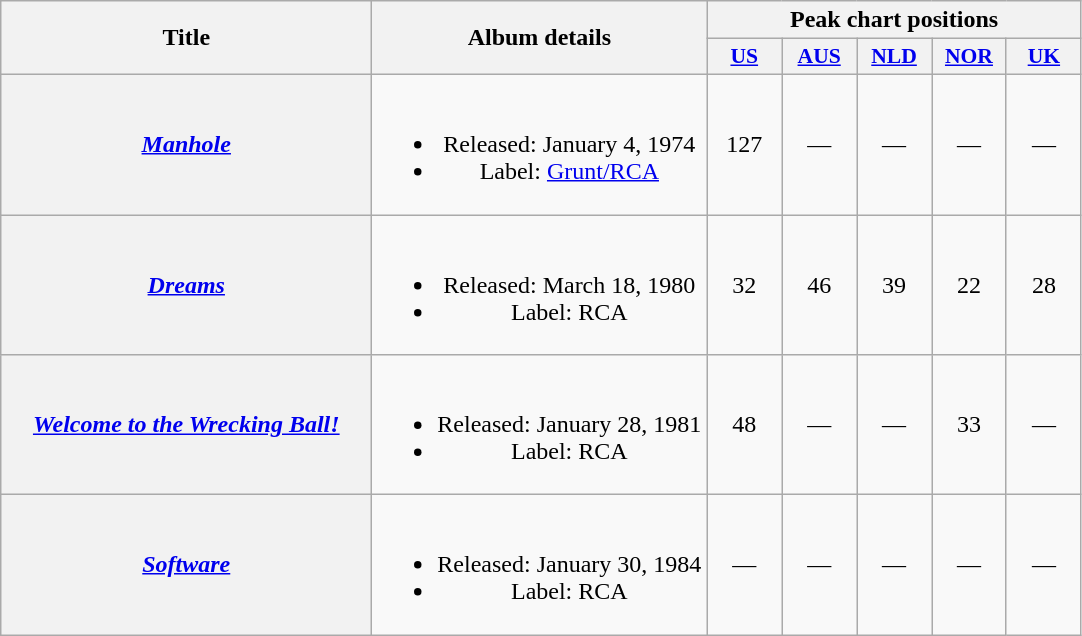<table class="wikitable plainrowheaders" style="text-align:center;">
<tr>
<th rowspan="2" style="width:15em;">Title</th>
<th rowspan="2">Album details</th>
<th colspan="5">Peak chart positions</th>
</tr>
<tr>
<th scope="col" style="width:3em;font-size:90%;"><a href='#'>US</a><br></th>
<th scope="col" style="width:3em;font-size:90%;"><a href='#'>AUS</a><br></th>
<th scope="col" style="width:3em;font-size:90%;"><a href='#'>NLD</a><br></th>
<th scope="col" style="width:3em;font-size:90%;"><a href='#'>NOR</a><br></th>
<th scope="col" style="width:3em;font-size:90%;"><a href='#'>UK</a><br></th>
</tr>
<tr>
<th scope="row"><em><a href='#'>Manhole</a></em></th>
<td><br><ul><li>Released: January 4, 1974</li><li>Label: <a href='#'>Grunt/RCA</a></li></ul></td>
<td>127</td>
<td>—</td>
<td>—</td>
<td>—</td>
<td>—</td>
</tr>
<tr>
<th scope="row"><em><a href='#'>Dreams</a></em></th>
<td><br><ul><li>Released: March 18, 1980</li><li>Label: RCA</li></ul></td>
<td>32</td>
<td>46</td>
<td>39</td>
<td>22</td>
<td>28</td>
</tr>
<tr>
<th scope="row"><em><a href='#'>Welcome to the Wrecking Ball!</a></em></th>
<td><br><ul><li>Released: January 28, 1981</li><li>Label: RCA</li></ul></td>
<td>48</td>
<td>—</td>
<td>—</td>
<td>33</td>
<td>—</td>
</tr>
<tr>
<th scope="row"><em><a href='#'>Software</a></em></th>
<td><br><ul><li>Released: January 30, 1984</li><li>Label: RCA</li></ul></td>
<td>—</td>
<td>—</td>
<td>—</td>
<td>—</td>
<td>—</td>
</tr>
</table>
